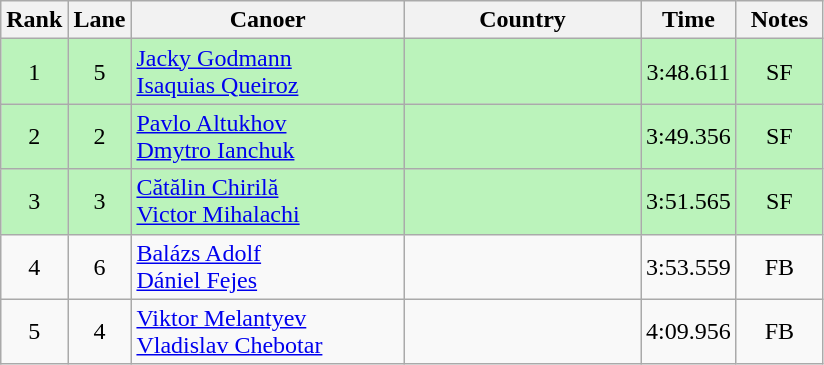<table class="wikitable" style="text-align:center;">
<tr>
<th width=30>Rank</th>
<th width=30>Lane</th>
<th width=175>Canoer</th>
<th width=150>Country</th>
<th width=30>Time</th>
<th width=50>Notes</th>
</tr>
<tr bgcolor=bbf3bb>
<td>1</td>
<td>5</td>
<td align=left><a href='#'>Jacky Godmann</a><br><a href='#'>Isaquias Queiroz</a></td>
<td align=left></td>
<td>3:48.611</td>
<td>SF</td>
</tr>
<tr bgcolor=bbf3bb>
<td>2</td>
<td>2</td>
<td align=left><a href='#'>Pavlo Altukhov</a><br><a href='#'>Dmytro Ianchuk</a></td>
<td align=left></td>
<td>3:49.356</td>
<td>SF</td>
</tr>
<tr bgcolor=bbf3bb>
<td>3</td>
<td>3</td>
<td align=left><a href='#'>Cătălin Chirilă</a><br><a href='#'>Victor Mihalachi</a></td>
<td align=left></td>
<td>3:51.565</td>
<td>SF</td>
</tr>
<tr>
<td>4</td>
<td>6</td>
<td align=left><a href='#'>Balázs Adolf</a><br><a href='#'>Dániel Fejes</a></td>
<td align=left></td>
<td>3:53.559</td>
<td>FB</td>
</tr>
<tr>
<td>5</td>
<td>4</td>
<td align=left><a href='#'>Viktor Melantyev</a><br><a href='#'>Vladislav Chebotar</a></td>
<td align=left></td>
<td>4:09.956</td>
<td>FB</td>
</tr>
</table>
